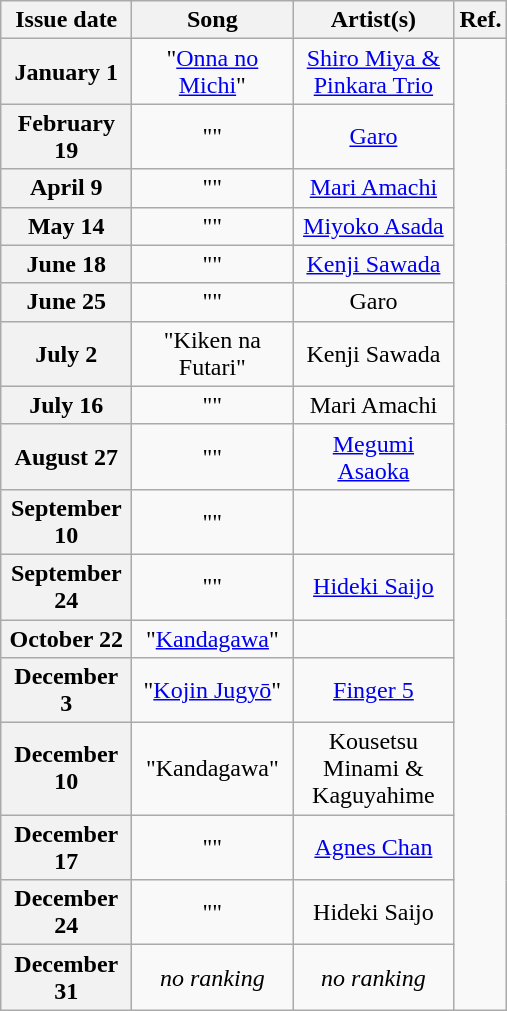<table class="wikitable plainrowheaders" style="text-align: center">
<tr>
<th width="80">Issue date</th>
<th width="100">Song</th>
<th width="100">Artist(s)</th>
<th width="20">Ref.</th>
</tr>
<tr>
<th scope="row">January 1</th>
<td rowspan="1">"<a href='#'>Onna no Michi</a>"</td>
<td rowspan="1"><a href='#'>Shiro Miya & Pinkara Trio</a></td>
<td rowspan="53"></td>
</tr>
<tr>
<th scope="row">February 19</th>
<td rowspan="1">""</td>
<td rowspan="1"><a href='#'>Garo</a></td>
</tr>
<tr>
<th scope="row">April 9</th>
<td rowspan="1">""</td>
<td rowspan="1"><a href='#'>Mari Amachi</a></td>
</tr>
<tr>
<th scope="row">May 14</th>
<td rowspan="1">""</td>
<td rowspan="1"><a href='#'>Miyoko Asada</a></td>
</tr>
<tr>
<th scope="row">June 18</th>
<td rowspan="1">""</td>
<td rowspan="1"><a href='#'>Kenji Sawada</a></td>
</tr>
<tr>
<th scope="row">June 25</th>
<td rowspan="1">""</td>
<td rowspan="1">Garo</td>
</tr>
<tr>
<th scope="row">July 2</th>
<td rowspan="1">"Kiken na Futari"</td>
<td rowspan="1">Kenji Sawada</td>
</tr>
<tr>
<th scope="row">July 16</th>
<td rowspan="1">""</td>
<td rowspan="1">Mari Amachi</td>
</tr>
<tr>
<th scope="row">August 27</th>
<td rowspan="1">""</td>
<td rowspan="1"><a href='#'>Megumi Asaoka</a></td>
</tr>
<tr>
<th scope="row">September 10</th>
<td rowspan="1">""</td>
<td rowspan="1"></td>
</tr>
<tr>
<th scope="row">September 24</th>
<td rowspan="1">""</td>
<td rowspan="1"><a href='#'>Hideki Saijo</a></td>
</tr>
<tr>
<th scope="row">October 22</th>
<td rowspan="1">"<a href='#'>Kandagawa</a>"</td>
<td rowspan="1"></td>
</tr>
<tr>
<th scope="row">December 3</th>
<td rowspan="1">"<a href='#'>Kojin Jugyō</a>"</td>
<td rowspan="1"><a href='#'>Finger 5</a></td>
</tr>
<tr>
<th scope="row">December 10</th>
<td rowspan="1">"Kandagawa"</td>
<td rowspan="1">Kousetsu Minami & Kaguyahime</td>
</tr>
<tr>
<th scope="row">December 17</th>
<td rowspan="1">""</td>
<td rowspan="1"><a href='#'>Agnes Chan</a></td>
</tr>
<tr>
<th scope="row">December 24</th>
<td rowspan="1">""</td>
<td rowspan="1">Hideki Saijo</td>
</tr>
<tr>
<th scope="row">December 31</th>
<td rowspan="1"><em>no ranking</em></td>
<td rowspan="1"><em>no ranking</em></td>
</tr>
</table>
